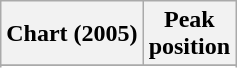<table class="wikitable sortable plainrowheaders">
<tr>
<th>Chart (2005)</th>
<th>Peak<br>position</th>
</tr>
<tr>
</tr>
<tr>
</tr>
</table>
